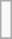<table class="wikitable">
<tr ---->
<td><br></td>
</tr>
<tr --->
</tr>
</table>
